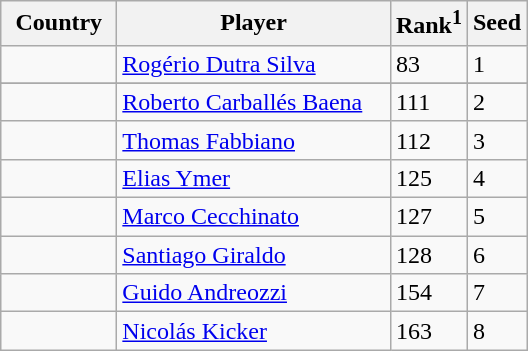<table class="sortable wikitable">
<tr>
<th width="70">Country</th>
<th width="175">Player</th>
<th>Rank<sup>1</sup></th>
<th>Seed</th>
</tr>
<tr>
<td></td>
<td><a href='#'>Rogério Dutra Silva</a></td>
<td>83</td>
<td>1</td>
</tr>
<tr>
</tr>
<tr>
<td></td>
<td><a href='#'>Roberto Carballés Baena</a></td>
<td>111</td>
<td>2</td>
</tr>
<tr>
<td></td>
<td><a href='#'>Thomas Fabbiano</a></td>
<td>112</td>
<td>3</td>
</tr>
<tr>
<td></td>
<td><a href='#'>Elias Ymer</a></td>
<td>125</td>
<td>4</td>
</tr>
<tr>
<td></td>
<td><a href='#'>Marco Cecchinato</a></td>
<td>127</td>
<td>5</td>
</tr>
<tr>
<td></td>
<td><a href='#'>Santiago Giraldo</a></td>
<td>128</td>
<td>6</td>
</tr>
<tr>
<td></td>
<td><a href='#'>Guido Andreozzi</a></td>
<td>154</td>
<td>7</td>
</tr>
<tr>
<td></td>
<td><a href='#'>Nicolás Kicker</a></td>
<td>163</td>
<td>8</td>
</tr>
</table>
